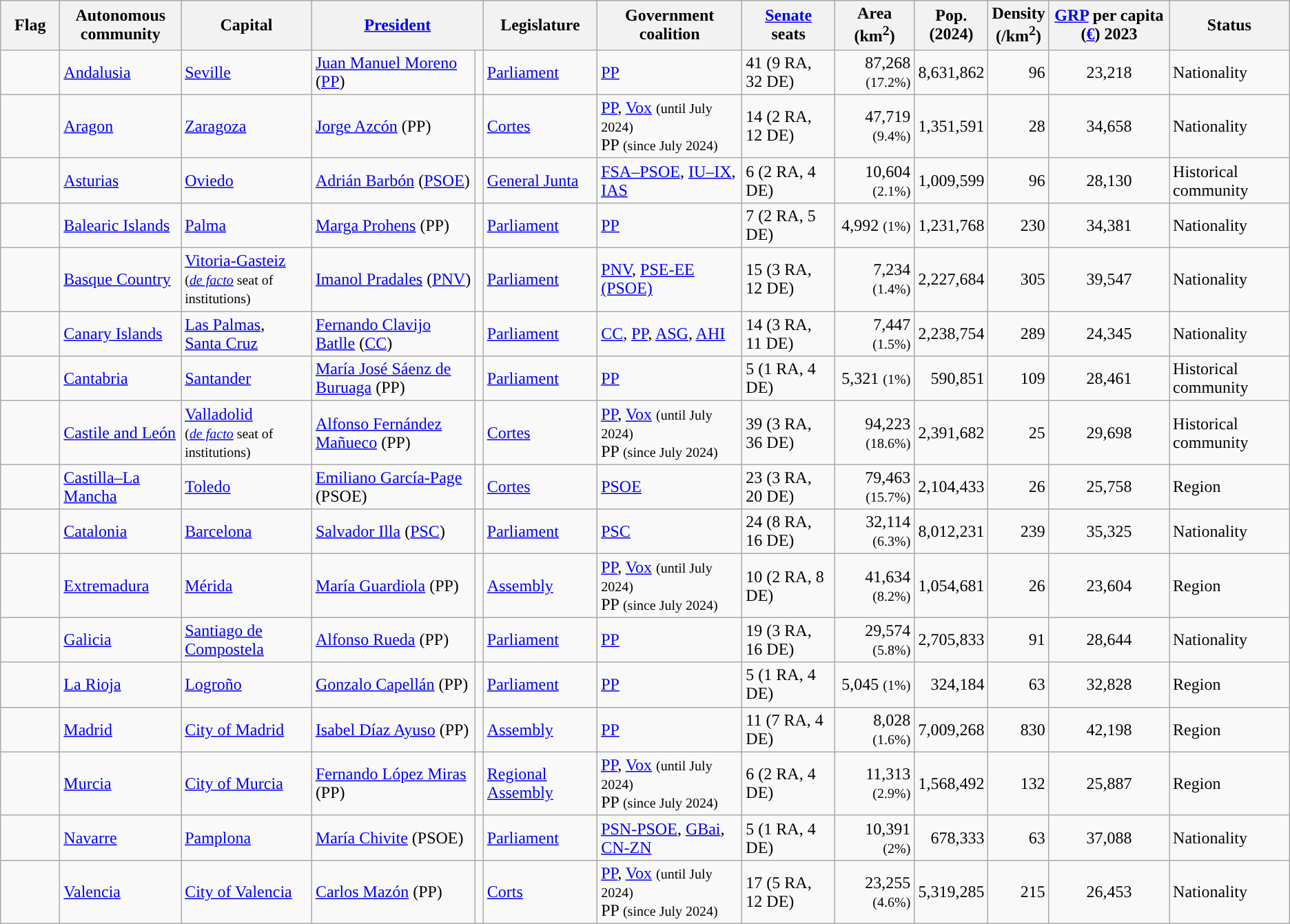<table class="wikitable sortable mw-datatable">
<tr>
<th class="unsortable" style="width:50px">Flag</th>
<th>Autonomous<br>community</th>
<th>Capital</th>
<th colspan="2"><a href='#'>President</a></th>
<th>Legislature</th>
<th>Government<br>coalition</th>
<th><a href='#'>Senate</a><br>seats</th>
<th>Area<br>(km<sup>2</sup>)</th>
<th>Pop.<br>(2024)</th>
<th>Density<br>(/km<sup>2</sup>)</th>
<th><a href='#'>GRP</a> per capita (<a href='#'>€</a>) 2023</th>
<th>Status</th>
</tr>
<tr>
<td align="center"></td>
<td><a href='#'>Andalusia</a></td>
<td><a href='#'>Seville</a></td>
<td><a href='#'>Juan Manuel Moreno</a> (<a href='#'>PP</a>)</td>
<td width="1" style="color:inherit;background:"></td>
<td><a href='#'>Parliament</a></td>
<td><a href='#'>PP</a></td>
<td>41 (9 RA, 32 DE)</td>
<td align="right">87,268 <small>(17.2%)</small></td>
<td align="right">8,631,862</td>
<td align="right">96</td>
<td align="center">23,218</td>
<td>Nationality</td>
</tr>
<tr>
<td align="center"></td>
<td><a href='#'>Aragon</a></td>
<td><a href='#'>Zaragoza</a></td>
<td><a href='#'>Jorge Azcón</a> (PP)</td>
<td width="1" style="color:inherit;background:"></td>
<td><a href='#'>Cortes</a></td>
<td><a href='#'>PP</a>, <a href='#'>Vox</a> <small>(until July 2024)</small><br>PP <small>(since July 2024)</small></td>
<td>14 (2 RA, 12 DE)</td>
<td align="right">47,719 <small>(9.4%)</small></td>
<td style="text-align:right">1,351,591</td>
<td align="right">28</td>
<td align="center">34,658</td>
<td>Nationality</td>
</tr>
<tr>
<td align="center"></td>
<td><a href='#'>Asturias</a></td>
<td><a href='#'>Oviedo</a></td>
<td><a href='#'>Adrián Barbón</a> (<a href='#'>PSOE</a>)</td>
<td width="1" style="color:inherit;background:"></td>
<td><a href='#'>General Junta</a></td>
<td><a href='#'>FSA–PSOE</a>, <a href='#'>IU–IX</a>, <a href='#'>IAS</a></td>
<td>6 (2 RA, 4 DE)</td>
<td align="right">10,604 <small>(2.1%)</small></td>
<td style="text-align:right">1,009,599</td>
<td align="right">96</td>
<td align="center">28,130</td>
<td>Historical community</td>
</tr>
<tr>
<td align="center"></td>
<td><a href='#'>Balearic Islands</a></td>
<td><a href='#'>Palma</a></td>
<td><a href='#'>Marga Prohens</a> (PP)</td>
<td width="1" style="color:inherit;background:"></td>
<td><a href='#'>Parliament</a></td>
<td><a href='#'>PP</a></td>
<td>7 (2 RA, 5 DE)</td>
<td align="right">4,992 <small>(1%)</small></td>
<td style="text-align:right">1,231,768</td>
<td align="right">230</td>
<td align="center">34,381</td>
<td>Nationality</td>
</tr>
<tr>
<td align="center"></td>
<td><a href='#'>Basque Country</a></td>
<td><a href='#'>Vitoria-Gasteiz</a><br><small>(<em><a href='#'>de facto</a></em> seat of institutions)</small></td>
<td><a href='#'>Imanol Pradales</a> (<a href='#'>PNV</a>)</td>
<td width="1" style="color:inherit;background:"></td>
<td><a href='#'>Parliament</a></td>
<td><a href='#'>PNV</a>, <a href='#'>PSE-EE (PSOE)</a></td>
<td>15 (3 RA, 12 DE)</td>
<td align="right">7,234 <small>(1.4%)</small></td>
<td style="text-align:right">2,227,684</td>
<td align="right">305</td>
<td align="center">39,547</td>
<td>Nationality</td>
</tr>
<tr>
<td align="center"></td>
<td><a href='#'>Canary Islands</a></td>
<td><a href='#'>Las Palmas</a>,<br><a href='#'>Santa Cruz</a></td>
<td><a href='#'>Fernando Clavijo Batlle</a> (<a href='#'>CC</a>)</td>
<td width="1" style="color:inherit;background:"></td>
<td><a href='#'>Parliament</a></td>
<td><a href='#'>CC</a>, <a href='#'>PP</a>, <a href='#'>ASG</a>, <a href='#'>AHI</a></td>
<td>14 (3 RA, 11 DE)</td>
<td align="right">7,447 <small>(1.5%)</small></td>
<td style="text-align:right">2,238,754</td>
<td align="right">289</td>
<td align="center">24,345</td>
<td>Nationality</td>
</tr>
<tr>
<td align="center"></td>
<td><a href='#'>Cantabria</a></td>
<td><a href='#'>Santander</a></td>
<td><a href='#'>María José Sáenz de Buruaga</a> (PP)</td>
<td width="1" style="color:inherit;background:"></td>
<td><a href='#'>Parliament</a></td>
<td><a href='#'>PP</a></td>
<td>5 (1 RA, 4 DE)</td>
<td align="right">5,321 <small>(1%)</small></td>
<td style="text-align:right">590,851</td>
<td align="right">109</td>
<td align="center">28,461</td>
<td>Historical community</td>
</tr>
<tr>
<td align="center"></td>
<td><a href='#'>Castile and León</a></td>
<td><a href='#'>Valladolid</a><br><small>(<em><a href='#'>de facto</a></em> seat of institutions)</small></td>
<td><a href='#'>Alfonso Fernández Mañueco</a> (PP)</td>
<td width="1" style="color:inherit;background:"></td>
<td><a href='#'>Cortes</a></td>
<td><a href='#'>PP</a>, <a href='#'>Vox</a> <small>(until July 2024)</small><br>PP <small>(since July 2024)</small></td>
<td>39 (3 RA, 36 DE)</td>
<td align="right">94,223 <small>(18.6%)</small></td>
<td style="text-align:right">2,391,682</td>
<td align="right">25</td>
<td align="center">29,698</td>
<td>Historical community</td>
</tr>
<tr>
<td align="center"></td>
<td><a href='#'>Castilla–La Mancha</a></td>
<td><a href='#'>Toledo</a></td>
<td><a href='#'>Emiliano García-Page</a> (PSOE)</td>
<td width="1" style="color:inherit;background:"></td>
<td><a href='#'>Cortes</a></td>
<td><a href='#'>PSOE</a></td>
<td>23 (3 RA, 20 DE)</td>
<td align="right">79,463 <small>(15.7%)</small></td>
<td style="text-align:right">2,104,433</td>
<td align="right">26</td>
<td align="center">25,758</td>
<td>Region</td>
</tr>
<tr>
<td align="center"></td>
<td><a href='#'>Catalonia</a></td>
<td><a href='#'>Barcelona</a></td>
<td><a href='#'>Salvador Illa</a> (<a href='#'>PSC</a>)</td>
<td width="1" style="color:inherit;background:"></td>
<td><a href='#'>Parliament</a></td>
<td><a href='#'>PSC</a></td>
<td>24 (8 RA, 16 DE)</td>
<td align="right">32,114 <small>(6.3%)</small></td>
<td style="text-align:right">8,012,231</td>
<td align="right">239</td>
<td align="center">35,325</td>
<td>Nationality</td>
</tr>
<tr>
<td align="center"></td>
<td><a href='#'>Extremadura</a></td>
<td><a href='#'>Mérida</a></td>
<td><a href='#'>María Guardiola</a> (PP)</td>
<td width="1" style="color:inherit;background:"></td>
<td><a href='#'>Assembly</a></td>
<td><a href='#'>PP</a>, <a href='#'>Vox</a> <small>(until July 2024)</small><br>PP <small>(since July 2024)</small></td>
<td>10 (2 RA, 8 DE)</td>
<td align="right">41,634 <small>(8.2%)</small></td>
<td style="text-align:right">1,054,681</td>
<td align="right">26</td>
<td align="center">23,604</td>
<td>Region</td>
</tr>
<tr>
<td align="center"></td>
<td><a href='#'>Galicia</a></td>
<td><a href='#'>Santiago de Compostela</a></td>
<td><a href='#'>Alfonso Rueda</a> (PP)</td>
<td width="1" style="color:inherit;background:"></td>
<td><a href='#'>Parliament</a></td>
<td><a href='#'>PP</a></td>
<td>19 (3 RA, 16 DE)</td>
<td align="right">29,574 <small>(5.8%)</small></td>
<td style="text-align:right">2,705,833</td>
<td align="right">91</td>
<td align="center">28,644</td>
<td>Nationality</td>
</tr>
<tr>
<td align="center"></td>
<td><a href='#'>La Rioja</a></td>
<td><a href='#'>Logroño</a></td>
<td><a href='#'>Gonzalo Capellán</a> (PP)</td>
<td width="1" style="color:inherit;background:"></td>
<td><a href='#'>Parliament</a></td>
<td><a href='#'>PP</a></td>
<td>5 (1 RA, 4 DE)</td>
<td align="right">5,045 <small>(1%)</small></td>
<td style="text-align:right">324,184</td>
<td align="right">63</td>
<td align="center">32,828</td>
<td>Region</td>
</tr>
<tr>
<td align="center"></td>
<td><a href='#'>Madrid</a></td>
<td><a href='#'>City of Madrid</a></td>
<td><a href='#'>Isabel Díaz Ayuso</a> (PP)</td>
<td width="1" style="color:inherit;background:"></td>
<td><a href='#'>Assembly</a></td>
<td><a href='#'>PP</a></td>
<td>11 (7 RA, 4 DE)</td>
<td align="right">8,028 <small>(1.6%)</small></td>
<td style="text-align:right">7,009,268</td>
<td align="right">830</td>
<td align="center">42,198</td>
<td>Region</td>
</tr>
<tr>
<td align="center"></td>
<td><a href='#'>Murcia</a></td>
<td><a href='#'>City of Murcia</a></td>
<td><a href='#'>Fernando López Miras</a> (PP)</td>
<td width="1" style="color:inherit;background:"></td>
<td><a href='#'>Regional Assembly</a></td>
<td><a href='#'>PP</a>, <a href='#'>Vox</a> <small>(until July 2024)</small><br>PP <small>(since July 2024)</small></td>
<td>6 (2 RA, 4 DE)</td>
<td align="right">11,313 <small>(2.9%)</small></td>
<td style="text-align:right">1,568,492</td>
<td align="right">132</td>
<td align="center">25,887</td>
<td>Region</td>
</tr>
<tr>
<td align="center"></td>
<td><a href='#'>Navarre</a></td>
<td><a href='#'>Pamplona</a></td>
<td><a href='#'>María Chivite</a> (PSOE)</td>
<td width="1" style="color:inherit;background:"></td>
<td><a href='#'>Parliament</a></td>
<td><a href='#'>PSN-PSOE</a>, <a href='#'>GBai</a>, <a href='#'>CN-ZN</a></td>
<td>5 (1 RA, 4 DE)</td>
<td align="right">10,391 <small>(2%)</small></td>
<td style="text-align:right">678,333</td>
<td align="right">63</td>
<td align="center">37,088</td>
<td>Nationality</td>
</tr>
<tr>
<td align="center"></td>
<td><a href='#'>Valencia</a></td>
<td><a href='#'>City of Valencia</a></td>
<td><a href='#'>Carlos Mazón</a> (PP)</td>
<td width="1" style="color:inherit;background:"></td>
<td><a href='#'>Corts</a></td>
<td><a href='#'>PP</a>, <a href='#'>Vox</a> <small>(until July 2024)</small><br>PP <small>(since July 2024)</small></td>
<td>17 (5 RA, 12 DE)</td>
<td align="right">23,255 <small>(4.6%)</small></td>
<td style="text-align:right">5,319,285</td>
<td align="right">215</td>
<td align="center">26,453</td>
<td>Nationality</td>
</tr>
</table>
